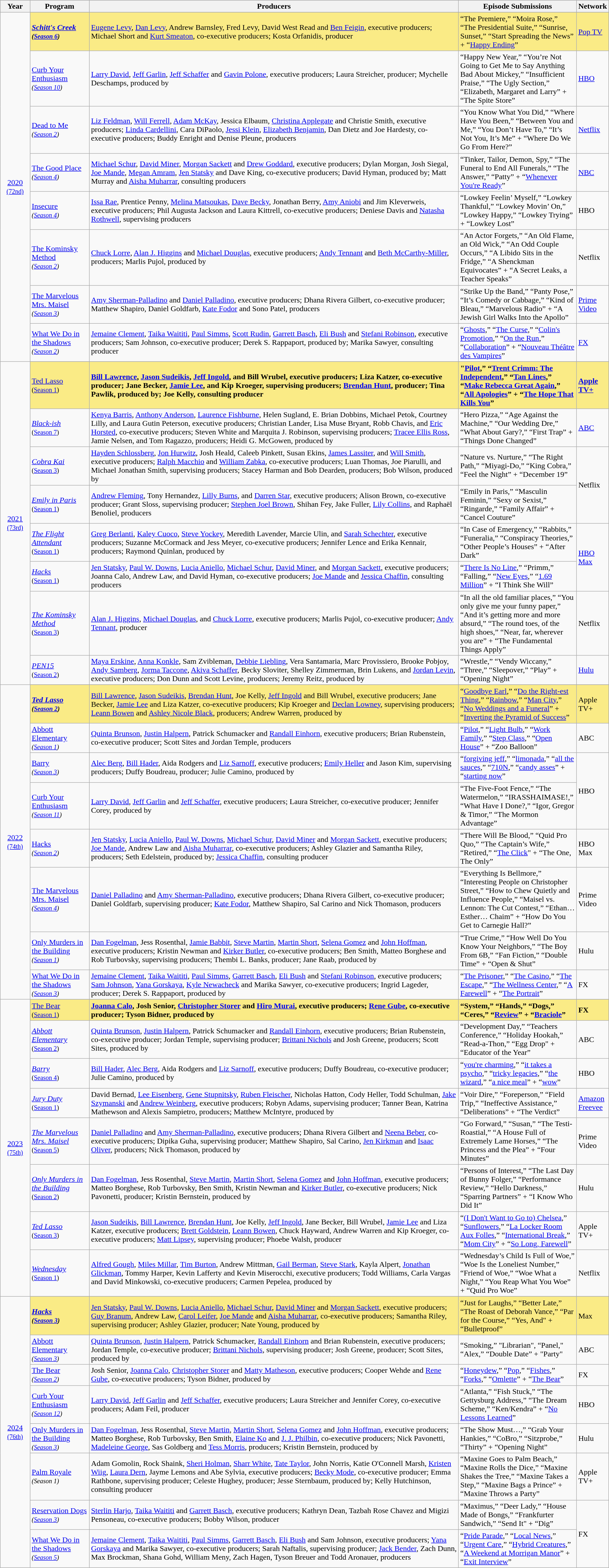<table class="wikitable" style="width:100%">
<tr bgcolor="#bebebe">
<th width="5%">Year</th>
<th width="10%">Program</th>
<th width="65%">Producers</th>
<th width="25%">Episode Submissions</th>
<th width="5%">Network</th>
</tr>
<tr>
<td rowspan=9 style="text-align:center"><a href='#'>2020</a><br><small><a href='#'>(72nd)</a></small><br></td>
</tr>
<tr style="background:#FAEB86">
<td><strong><em><a href='#'>Schitt's Creek</a><em><br><small>(<a href='#'>Season 6</a>)</small><strong></td>
<td></strong><a href='#'>Eugene Levy</a>, <a href='#'>Dan Levy</a>, Andrew Barnsley, Fred Levy, David West Read and <a href='#'>Ben Feigin</a>, executive producers; Michael Short and <a href='#'>Kurt Smeaton</a>, co-executive producers; Kosta Orfanidis, producer<strong></td>
<td></strong>“The Premiere,” “Moira Rose,” “The Presidential Suite,” “Sunrise, Sunset,” “Start Spreading the News” + “<a href='#'>Happy Ending</a>”<strong></td>
<td></strong><a href='#'>Pop TV</a><strong></td>
</tr>
<tr>
<td></em><a href='#'>Curb Your Enthusiasm</a><em><br><small>(<a href='#'>Season 10</a>)</small></td>
<td><a href='#'>Larry David</a>, <a href='#'>Jeff Garlin</a>, <a href='#'>Jeff Schaffer</a> and <a href='#'>Gavin Polone</a>, executive producers; Laura Streicher, producer; Mychelle Deschamps, produced by</td>
<td>“Happy New Year,” “You’re Not Going to Get Me to Say Anything Bad About Mickey,” “Insufficient Praise,” “The Ugly Section,” “Elizabeth, Margaret and Larry” + “The Spite Store”</td>
<td><a href='#'>HBO</a></td>
</tr>
<tr>
<td></em><a href='#'>Dead to Me</a><em><br><small>(<a href='#'>Season 2</a>)</small></td>
<td><a href='#'>Liz Feldman</a>, <a href='#'>Will Ferrell</a>, <a href='#'>Adam McKay</a>, Jessica Elbaum, <a href='#'>Christina Applegate</a> and Christie Smith, executive producers; <a href='#'>Linda Cardellini</a>, Cara DiPaolo, <a href='#'>Jessi Klein</a>, <a href='#'>Elizabeth Benjamin</a>, Dan Dietz and Joe Hardesty, co-executive producers; Buddy Enright and Denise Pleune, producers</td>
<td>“You Know What You Did,” “Where Have You Been,” “Between You and Me,” “You Don’t Have To,” “It’s Not You, It’s Me” + “Where Do We Go From Here?”</td>
<td><a href='#'>Netflix</a></td>
</tr>
<tr>
<td></em><a href='#'>The Good Place</a><em><br><small>(<a href='#'>Season 4</a>)</small></td>
<td><a href='#'>Michael Schur</a>, <a href='#'>David Miner</a>, <a href='#'>Morgan Sackett</a> and <a href='#'>Drew Goddard</a>, executive producers; Dylan Morgan, Josh Siegal, <a href='#'>Joe Mande</a>, <a href='#'>Megan Amram</a>, <a href='#'>Jen Statsky</a> and Dave King, co-executive producers; David Hyman, produced by; Matt Murray and <a href='#'>Aisha Muharrar</a>, consulting producers</td>
<td>“Tinker, Tailor, Demon, Spy,” “The Funeral to End All Funerals,” “The Answer,” “Patty” + “<a href='#'>Whenever You're Ready</a>”</td>
<td><a href='#'>NBC</a></td>
</tr>
<tr>
<td></em><a href='#'>Insecure</a><em><br><small>(<a href='#'>Season 4</a>)</small></td>
<td><a href='#'>Issa Rae</a>, Prentice Penny, <a href='#'>Melina Matsoukas</a>, <a href='#'>Dave Becky</a>, Jonathan Berry, <a href='#'>Amy Aniobi</a> and Jim Kleverweis, executive producers; Phil Augusta Jackson and Laura Kittrell, co-executive producers; Deniese Davis and <a href='#'>Natasha Rothwell</a>, supervising producers</td>
<td>“Lowkey Feelin’ Myself,” “Lowkey Thankful,” “Lowkey Movin’ On,” “Lowkey Happy,” “Lowkey Trying” + “Lowkey Lost”</td>
<td>HBO</td>
</tr>
<tr>
<td></em><a href='#'>The Kominsky Method</a><em><br><small>(<a href='#'>Season 2</a>)</small></td>
<td><a href='#'>Chuck Lorre</a>, <a href='#'>Alan J. Higgins</a> and <a href='#'>Michael Douglas</a>, executive producers; <a href='#'>Andy Tennant</a> and <a href='#'>Beth McCarthy-Miller</a>, producers; Marlis Pujol, produced by</td>
<td>“An Actor Forgets,” “An Old Flame, an Old Wick,” “An Odd Couple Occurs,” “A Libido Sits in the Fridge,” “A Shenckman Equivocates” + “A Secret Leaks, a Teacher Speaks”</td>
<td>Netflix</td>
</tr>
<tr>
<td></em><a href='#'>The Marvelous Mrs. Maisel</a><em><br><small>(<a href='#'>Season 3</a>)</small></td>
<td><a href='#'>Amy Sherman-Palladino</a> and <a href='#'>Daniel Palladino</a>, executive producers; Dhana Rivera Gilbert, co-executive producer; Matthew Shapiro, Daniel Goldfarb, <a href='#'>Kate Fodor</a> and Sono Patel, producers</td>
<td>“Strike Up the Band,” “Panty Pose,” “It’s Comedy or Cabbage,” “Kind of Bleau,” “Marvelous Radio” + “A Jewish Girl Walks Into the Apollo”</td>
<td><a href='#'>Prime Video</a></td>
</tr>
<tr>
<td></em><a href='#'>What We Do in the Shadows</a><em><br><small>(<a href='#'>Season 2</a>)</small></td>
<td><a href='#'>Jemaine Clement</a>, <a href='#'>Taika Waititi</a>, <a href='#'>Paul Simms</a>, <a href='#'>Scott Rudin</a>, <a href='#'>Garrett Basch</a>, <a href='#'>Eli Bush</a> and <a href='#'>Stefani Robinson</a>, executive producers; Sam Johnson, co-executive producer; Derek S. Rappaport, produced by; Marika Sawyer, consulting producer</td>
<td>“<a href='#'>Ghosts</a>,” “<a href='#'>The Curse</a>,” “<a href='#'>Colin's Promotion</a>,” “<a href='#'>On the Run</a>,” “<a href='#'>Collaboration</a>” + “<a href='#'>Nouveau Théâtre des Vampires</a>”</td>
<td><a href='#'>FX</a></td>
</tr>
<tr>
<td rowspan=9 style="text-align:center"><a href='#'>2021</a><br><small><a href='#'>(73rd)</a></small><br></td>
</tr>
<tr style="background:#FAEB86">
<td></em></strong><a href='#'>Ted Lasso</a></em><br><small>(<a href='#'>Season 1</a>)</small></strong></td>
<td><strong><a href='#'>Bill Lawrence</a>, <a href='#'>Jason Sudeikis</a>, <a href='#'>Jeff Ingold</a>, and Bill Wrubel, executive producers; Liza Katzer, co-executive producer; Jane Becker, <a href='#'>Jamie Lee</a>, and Kip Kroeger, supervising producers; <a href='#'>Brendan Hunt</a>, producer; Tina Pawlik, produced by; Joe Kelly, consulting producer</strong></td>
<td><strong>"<a href='#'>Pilot</a>,” “<a href='#'>Trent Crimm: The Independent</a>,” “<a href='#'>Tan Lines</a>,” “<a href='#'>Make Rebecca Great Again</a>,” “<a href='#'>All Apologies</a>” + “<a href='#'>The Hope That Kills You</a>”</strong></td>
<td><strong><a href='#'>Apple TV+</a></strong></td>
</tr>
<tr>
<td><em><a href='#'>Black-ish</a></em><br><small>(<a href='#'>Season 7</a>)</small></td>
<td><a href='#'>Kenya Barris</a>, <a href='#'>Anthony Anderson</a>, <a href='#'>Laurence Fishburne</a>, Helen Sugland, E. Brian Dobbins, Michael Petok, Courtney Lilly, and Laura Gutin Peterson, executive producers; Christian Lander, Lisa Muse Bryant, Robb Chavis, and <a href='#'>Eric Horsted</a>, co-executive producers; Steven White and Marquita J. Robinson, supervising producers; <a href='#'>Tracee Ellis Ross</a>, Jamie Nelsen, and Tom Ragazzo, producers; Heidi G. McGowen, produced by</td>
<td>“Hero Pizza,” “Age Against the Machine,” “Our Wedding Dre,” “What About Gary?,” “First Trap” + “Things Done Changed”</td>
<td><a href='#'>ABC</a></td>
</tr>
<tr>
<td><em><a href='#'>Cobra Kai</a></em><br><small>(<a href='#'>Season 3</a>)</small></td>
<td><a href='#'>Hayden Schlossberg</a>, <a href='#'>Jon Hurwitz</a>, Josh Heald, Caleeb Pinkett, Susan Ekins, <a href='#'>James Lassiter</a>, and <a href='#'>Will Smith</a>, executive producers; <a href='#'>Ralph Macchio</a> and <a href='#'>William Zabka</a>, co-executive producers; Luan Thomas, Joe Piarulli, and Michael Jonathan Smith, supervising producers; Stacey Harman and Bob Dearden, producers; Bob Wilson, produced by</td>
<td>“Nature vs. Nurture,” “The Right Path,” “Miyagi-Do,” “King Cobra,” “Feel the Night” + “December 19”</td>
<td rowspan="2">Netflix</td>
</tr>
<tr>
<td><em><a href='#'>Emily in Paris</a></em><br><small>(<a href='#'>Season 1</a>)</small></td>
<td><a href='#'>Andrew Fleming</a>, Tony Hernandez, <a href='#'>Lilly Burns</a>, and <a href='#'>Darren Star</a>, executive producers; Alison Brown, co-executive producer; Grant Sloss, supervising producer; <a href='#'>Stephen Joel Brown</a>, Shihan Fey, Jake Fuller, <a href='#'>Lily Collins</a>, and Raphaël Benoliel, producers</td>
<td>“Emily in Paris,” “Masculin Feminin,” “Sexy or Sexist,” “Ringarde,” “Family Affair” + “Cancel Couture”</td>
</tr>
<tr>
<td><em><a href='#'>The Flight Attendant</a></em><br><small>(<a href='#'>Season 1</a>)</small></td>
<td><a href='#'>Greg Berlanti</a>, <a href='#'>Kaley Cuoco</a>, <a href='#'>Steve Yockey</a>, Meredith Lavender, Marcie Ulin, and <a href='#'>Sarah Schechter</a>, executive producers; Suzanne McCormack and Jess Meyer, co-executive producers; Jennifer Lence and Erika Kennair, producers; Raymond Quinlan, produced by</td>
<td>“In Case of Emergency,” “Rabbits,” “Funeralia,” “Conspiracy Theories,” “Other People’s Houses” + “After Dark”</td>
<td rowspan="2"><a href='#'>HBO Max</a></td>
</tr>
<tr>
<td><em><a href='#'>Hacks</a></em><br><small>(<a href='#'>Season 1</a>)</small></td>
<td><a href='#'>Jen Statsky</a>, <a href='#'>Paul W. Downs</a>, <a href='#'>Lucia Aniello</a>, <a href='#'>Michael Schur</a>, <a href='#'>David Miner</a>, and <a href='#'>Morgan Sackett</a>, executive producers; Joanna Calo, Andrew Law, and David Hyman, co-executive producers; <a href='#'>Joe Mande</a> and <a href='#'>Jessica Chaffin</a>, consulting producers</td>
<td>“<a href='#'>There Is No Line</a>,” “Primm,” “Falling,” “<a href='#'>New Eyes</a>,” “<a href='#'>1.69 Million</a>” + “I Think She Will”</td>
</tr>
<tr>
<td><em><a href='#'>The Kominsky Method</a></em><br><small>(<a href='#'>Season 3</a>)</small></td>
<td><a href='#'>Alan J. Higgins</a>, <a href='#'>Michael Douglas</a>, and <a href='#'>Chuck Lorre</a>, executive producers; Marlis Pujol, co-executive producer; <a href='#'>Andy Tennant</a>, producer</td>
<td>“In all the old familiar places,” “You only give me your funny paper,” “And it’s getting more and more absurd,” “The round toes, of the high shoes,” “Near, far, wherever you are” + “The Fundamental Things Apply”</td>
<td>Netflix</td>
</tr>
<tr>
<td><em><a href='#'>PEN15</a></em><br><small>(<a href='#'>Season 2</a>)</small></td>
<td><a href='#'>Maya Erskine</a>, <a href='#'>Anna Konkle</a>, Sam Zvibleman, <a href='#'>Debbie Liebling</a>, Vera Santamaria, Marc Provissiero, Brooke Pobjoy, <a href='#'>Andy Samberg</a>, <a href='#'>Jorma Taccone</a>, <a href='#'>Akiva Schaffer</a>, Becky Sloviter, Shelley Zimmerman, Brin Lukens, and <a href='#'>Jordan Levin</a>, executive producers; Don Dunn and Scott Levine, producers; Jeremy Reitz, produced by</td>
<td>“Wrestle,” “Vendy Wiccany,” “Three,” “Sleepover,” “Play” + “Opening Night”</td>
<td><a href='#'>Hulu</a></td>
</tr>
<tr>
<td rowspan=9 style="text-align:center"><a href='#'>2022</a><br><small><a href='#'>(74th)</a></small><br></td>
</tr>
<tr style="background:#FAEB86">
<td><strong><em><a href='#'>Ted Lasso</a><em><br><small>(<a href='#'>Season 2</a>)</small><strong></td>
<td></strong><a href='#'>Bill Lawrence</a>, <a href='#'>Jason Sudeikis</a>, <a href='#'>Brendan Hunt</a>, Joe Kelly, <a href='#'>Jeff Ingold</a> and Bill Wrubel, executive producers; Jane Becker, <a href='#'>Jamie Lee</a> and Liza Katzer, co-executive producers; Kip Kroeger and <a href='#'>Declan Lowney</a>, supervising producers; <a href='#'>Leann Bowen</a> and <a href='#'>Ashley Nicole Black</a>, producers; Andrew Warren, produced by<strong></td>
<td></strong>“<a href='#'>Goodbye Earl</a>,” “<a href='#'>Do the Right-est Thing</a>,” “<a href='#'>Rainbow</a>,” “<a href='#'>Man City</a>,” “<a href='#'>No Weddings and a Funeral</a>” + “<a href='#'>Inverting the Pyramid of Success</a>”<strong></td>
<td></strong>Apple TV+<strong></td>
</tr>
<tr>
<td></em><a href='#'>Abbott Elementary</a><em><br><small>(<a href='#'>Season 1</a>)</small></td>
<td><a href='#'>Quinta Brunson</a>, <a href='#'>Justin Halpern</a>, Patrick Schumacker and <a href='#'>Randall Einhorn</a>, executive producers; Brian Rubenstein, co-executive producer; Scott Sites and Jordan Temple, producers</td>
<td>“<a href='#'>Pilot</a>,” “<a href='#'>Light Bulb</a>,” “<a href='#'>Work Family</a>,” “<a href='#'>Step Class</a>,” “<a href='#'>Open House</a>” + “Zoo Balloon”</td>
<td>ABC</td>
</tr>
<tr>
<td></em><a href='#'>Barry</a><em><br><small>(<a href='#'>Season 3</a>)</small></td>
<td><a href='#'>Alec Berg</a>, <a href='#'>Bill Hader</a>, Aida Rodgers and <a href='#'>Liz Sarnoff</a>, executive producers; <a href='#'>Emily Heller</a> and Jason Kim, supervising producers; Duffy Boudreau, producer; Julie Camino, produced by</td>
<td>“<a href='#'>forgiving jeff</a>,” “<a href='#'>limonada</a>,” “<a href='#'>all the sauces</a>,” “<a href='#'>710N</a>,” “<a href='#'>candy asses</a>” + “<a href='#'>starting now</a>”</td>
<td rowspan="2">HBO</td>
</tr>
<tr>
<td></em><a href='#'>Curb Your Enthusiasm</a><em><br><small>(<a href='#'>Season 11</a>)</small></td>
<td><a href='#'>Larry David</a>, <a href='#'>Jeff Garlin</a> and <a href='#'>Jeff Schaffer</a>, executive producers; Laura Streicher, co-executive producer; Jennifer Corey, produced by</td>
<td>“The Five-Foot Fence,” “The Watermelon,” “IRASSHAIMASE!,” “What Have I Done?,” “Igor, Gregor & Timor,” “The Mormon Advantage”</td>
</tr>
<tr>
<td></em><a href='#'>Hacks</a><em><br><small>(<a href='#'>Season 2</a>)</small></td>
<td><a href='#'>Jen Statsky</a>, <a href='#'>Lucia Aniello</a>, <a href='#'>Paul W. Downs</a>, <a href='#'>Michael Schur</a>, <a href='#'>David Miner</a> and <a href='#'>Morgan Sackett</a>, executive producers; <a href='#'>Joe Mande</a>, Andrew Law and <a href='#'>Aisha Muharrar</a>, co-executive producers; Ashley Glazier and Samantha Riley, producers; Seth Edelstein, produced by; <a href='#'>Jessica Chaffin</a>, consulting producer</td>
<td>“There Will Be Blood,” “Quid Pro Quo,” “The Captain’s Wife,” “Retired,” “<a href='#'>The Click</a>" + “The One, The Only”</td>
<td>HBO Max</td>
</tr>
<tr>
<td></em><a href='#'>The Marvelous Mrs. Maisel</a><em><br><small>(<a href='#'>Season 4</a>)</small></td>
<td><a href='#'>Daniel Palladino</a> and <a href='#'>Amy Sherman-Palladino</a>, executive producers; Dhana Rivera Gilbert, co-executive producer; Daniel Goldfarb, supervising producer; <a href='#'>Kate Fodor</a>, Matthew Shapiro, Sal Carino and Nick Thomason, producers</td>
<td>“Everything Is Bellmore,” “Interesting People on Christopher Street,” “How to Chew Quietly and Influence People,” “Maisel vs. Lennon: The Cut Contest,” “Ethan… Esther… Chaim” + “How Do You Get to Carnegie Hall?”</td>
<td>Prime Video</td>
</tr>
<tr>
<td></em><a href='#'>Only Murders in the Building</a><em><br><small>(<a href='#'>Season 1</a>)</small></td>
<td><a href='#'>Dan Fogelman</a>, Jess Rosenthal, <a href='#'>Jamie Babbit</a>, <a href='#'>Steve Martin</a>, <a href='#'>Martin Short</a>, <a href='#'>Selena Gomez</a> and <a href='#'>John Hoffman</a>, executive producers; Kristin Newman and <a href='#'>Kirker Butler</a>, co-executive producers; Ben Smith, Matteo Borghese and Rob Turbovsky, supervising producers; Thembi L. Banks, producer; Jane Raab, produced by</td>
<td>“True Crime,” “How Well Do You Know Your Neighbors,” “The Boy From 6B,” “Fan Fiction,” “Double Time” + “Open & Shut”</td>
<td>Hulu</td>
</tr>
<tr>
<td></em><a href='#'>What We Do in the Shadows</a><em><br><small>(<a href='#'>Season 3</a>)</small></td>
<td><a href='#'>Jemaine Clement</a>, <a href='#'>Taika Waititi</a>, <a href='#'>Paul Simms</a>, <a href='#'>Garrett Basch</a>, <a href='#'>Eli Bush</a> and <a href='#'>Stefani Robinson</a>, executive producers; <a href='#'>Sam Johnson</a>, <a href='#'>Yana Gorskaya</a>, <a href='#'>Kyle Newacheck</a> and Marika Sawyer, co-executive producers; Ingrid Lageder, producer; Derek S. Rappaport, produced by</td>
<td>“<a href='#'>The Prisoner</a>,” “<a href='#'>The Casino</a>,” “<a href='#'>The Escape</a>,” “<a href='#'>The Wellness Center</a>,” “<a href='#'>A Farewell</a>” + “<a href='#'>The Portrait</a>”</td>
<td>FX</td>
</tr>
<tr>
<td rowspan=9 style="text-align:center"><a href='#'>2023</a><br><small><a href='#'>(75th)</a></small><br></td>
</tr>
<tr style="background:#FAEB86">
<td></em></strong><a href='#'>The Bear</a></em><br><small>(<a href='#'>Season 1</a>)</small></strong></td>
<td><strong><a href='#'>Joanna Calo</a>, Josh Senior, <a href='#'>Christopher Storer</a> and <a href='#'>Hiro Murai</a>, executive producers; <a href='#'>Rene Gube</a>, co-executive producer; Tyson Bidner, produced by</strong></td>
<td><strong>“System,” “Hands,” “Dogs,” “Ceres,” “<a href='#'>Review</a>” + “<a href='#'>Braciole</a>”</strong></td>
<td><strong>FX</strong></td>
</tr>
<tr>
<td><em><a href='#'>Abbott Elementary</a></em><br><small>(<a href='#'>Season 2</a>)</small></td>
<td><a href='#'>Quinta Brunson</a>, <a href='#'>Justin Halpern</a>, Patrick Schumacker and <a href='#'>Randall Einhorn</a>, executive producers; Brian Rubenstein, co-executive producer; Jordan Temple, supervising producer; <a href='#'>Brittani Nichols</a> and Josh Greene, producers; Scott Sites, produced by</td>
<td>“Development Day,” “Teachers Conference,” “Holiday Hookah,” “Read-a-Thon,” “Egg Drop" + “Educator of the Year”</td>
<td>ABC</td>
</tr>
<tr>
<td><em><a href='#'>Barry</a></em><br><small>(<a href='#'>Season 4</a>)</small></td>
<td><a href='#'>Bill Hader</a>, <a href='#'>Alec Berg</a>, Aida Rodgers and <a href='#'>Liz Sarnoff</a>, executive producers; Duffy Boudreau, co-executive producer; Julie Camino, produced by</td>
<td>“<a href='#'>you're charming</a>,” “<a href='#'>it takes a psycho</a>,” “<a href='#'>tricky legacies</a>,” “<a href='#'>the wizard</a>,” “<a href='#'>a nice meal</a>” + “<a href='#'>wow</a>”</td>
<td>HBO</td>
</tr>
<tr>
<td><em><a href='#'>Jury Duty</a></em><br><small>(<a href='#'>Season 1</a>)</small></td>
<td>David Bernad, <a href='#'>Lee Eisenberg</a>, <a href='#'>Gene Stupnitsky</a>, <a href='#'>Ruben Fleischer</a>, Nicholas Hatton, Cody Heller, Todd Schulman, <a href='#'>Jake Szymanski</a> and <a href='#'>Andrew Weinberg</a>, executive producers; Robyn Adams, supervising producer; Tanner Bean, Katrina Mathewson and Alexis Sampietro, producers; Matthew McIntyre, produced by</td>
<td>“Voir Dire,” “Foreperson,” “Field Trip,” “Ineffective Assistance,” “Deliberations” + “The Verdict”</td>
<td><a href='#'>Amazon Freevee</a></td>
</tr>
<tr>
<td><em><a href='#'>The Marvelous Mrs. Maisel</a></em><br><small>(<a href='#'>Season 5</a>)</small></td>
<td><a href='#'>Daniel Palladino</a> and <a href='#'>Amy Sherman-Palladino</a>, executive producers; Dhana Rivera Gilbert and <a href='#'>Neena Beber</a>, co-executive producers; Dipika Guha, supervising producer; Matthew Shapiro, Sal Carino, <a href='#'>Jen Kirkman</a> and <a href='#'>Isaac Oliver</a>, producers; Nick Thomason, produced by</td>
<td>“Go Forward,” “Susan,” “The Testi-Roastial,” “A House Full of Extremely Lame Horses,” “The Princess and the Plea” + “Four Minutes”</td>
<td>Prime Video</td>
</tr>
<tr>
<td><em><a href='#'>Only Murders in the Building</a></em><br><small>(<a href='#'>Season 2</a>)</small></td>
<td><a href='#'>Dan Fogelman</a>, Jess Rosenthal, <a href='#'>Steve Martin</a>, <a href='#'>Martin Short</a>, <a href='#'>Selena Gomez</a> and <a href='#'>John Hoffman</a>, executive producers; Matteo Borghese, Rob Turbovsky, Ben Smith, Kristin Newman and <a href='#'>Kirker Butler</a>, co-executive producers; Nick Pavonetti, producer; Kristin Bernstein, produced by</td>
<td>“Persons of Interest,” “The Last Day of Bunny Folger,” “Performance Review,” “Hello Darkness,” “Sparring Partners” + “I Know Who Did It”</td>
<td>Hulu</td>
</tr>
<tr>
<td><em><a href='#'>Ted Lasso</a></em><br><small>(<a href='#'>Season 3</a>)</small></td>
<td><a href='#'>Jason Sudeikis</a>, <a href='#'>Bill Lawrence</a>, <a href='#'>Brendan Hunt</a>, Joe Kelly, <a href='#'>Jeff Ingold</a>, Jane Becker, Bill Wrubel, <a href='#'>Jamie Lee</a> and Liza Katzer, executive producers; <a href='#'>Brett Goldstein</a>, <a href='#'>Leann Bowen</a>, Chuck Hayward, Andrew Warren and Kip Kroeger, co-executive producers; <a href='#'>Matt Lipsey</a>, supervising producer; Phoebe Walsh, producer</td>
<td>“<a href='#'>(I Don't Want to Go to) Chelsea</a>,” “<a href='#'>Sunflowers</a>,” “<a href='#'>La Locker Room Aux Folles</a>,” “<a href='#'>International Break</a>,” “<a href='#'>Mom City</a>” + “<a href='#'>So Long, Farewell</a>”</td>
<td>Apple TV+</td>
</tr>
<tr>
<td><em><a href='#'>Wednesday</a></em><br><small>(<a href='#'>Season 1</a>)</small></td>
<td><a href='#'>Alfred Gough</a>, <a href='#'>Miles Millar</a>, <a href='#'>Tim Burton</a>, Andrew Mittman, <a href='#'>Gail Berman</a>, <a href='#'>Steve Stark</a>, Kayla Alpert, <a href='#'>Jonathan Glickman</a>, Tommy Harper, Kevin Lafferty and Kevin Miserocchi, executive producers; Todd Williams, Carla Vargas and David Minkowski, co-executive producers; Carmen Pepelea, produced by</td>
<td>“Wednesday’s Child Is Full of Woe,” “Woe Is the Loneliest Number,” “Friend of Woe,” “Woe What a Night,” “You Reap What You Woe” + “Quid Pro Woe”</td>
<td>Netflix</td>
</tr>
<tr>
<td rowspan=9 style="text-align:center"><a href='#'>2024</a><br><small><a href='#'>(76th)</a></small><br></td>
</tr>
<tr style="background:#FAEB86">
<td><strong><em><a href='#'>Hacks</a><em><br><small>(<a href='#'>Season 3</a>)</small><strong></td>
<td></strong><a href='#'>Jen Statsky</a>, <a href='#'>Paul W. Downs</a>, <a href='#'>Lucia Aniello</a>, <a href='#'>Michael Schur</a>, <a href='#'>David Miner</a> and <a href='#'>Morgan Sackett</a>, executive producers; <a href='#'>Guy Branum</a>, Andrew Law, <a href='#'>Carol Leifer</a>, <a href='#'>Joe Mande</a> and <a href='#'>Aisha Muharrar</a>, co-executive producers; Samantha Riley, supervising producer; Ashley Glazier, producer; Nate Young, produced by<strong></td>
<td></strong>“Just for Laughs,” “Better Late,” “The Roast of Deborah Vance,” “Par for the Course,” “Yes, And" + “Bulletproof”<strong></td>
<td></strong>Max<strong></td>
</tr>
<tr>
<td></em><a href='#'>Abbott Elementary</a><em><br><small>(<a href='#'>Season 3</a>)</small></td>
<td><a href='#'>Quinta Brunson</a>, <a href='#'>Justin Halpern</a>, Patrick Schumacker, <a href='#'>Randall Einhorn</a> and Brian Rubenstein, executive producers; Jordan Temple, co-executive producer; <a href='#'>Brittani Nichols</a>, supervising producer; Josh Greene, producer; Scott Sites, produced by</td>
<td>“Smoking,” "Librarian", “Panel," “Alex,” “Double Date” + "Party"</td>
<td>ABC</td>
</tr>
<tr>
<td></em><a href='#'>The Bear</a><em><br><small>(<a href='#'>Season 2</a>)</small></td>
<td>Josh Senior, <a href='#'>Joanna Calo</a>, <a href='#'>Christopher Storer</a> and <a href='#'>Matty Matheson</a>, executive producers; Cooper Wehde and <a href='#'>Rene Gube</a>, co-executive producers; Tyson Bidner, produced by</td>
<td>“<a href='#'>Honeydew</a>,” “<a href='#'>Pop</a>,” “<a href='#'>Fishes</a>,” “<a href='#'>Forks</a>,” “<a href='#'>Omlette</a>” + “<a href='#'>The Bear</a>”</td>
<td>FX</td>
</tr>
<tr>
<td></em><a href='#'>Curb Your Enthusiasm</a><em><br><small>(<a href='#'>Season 12</a>)</small></td>
<td><a href='#'>Larry David</a>, <a href='#'>Jeff Garlin</a> and <a href='#'>Jeff Schaffer</a>, executive producers; Laura Streicher and Jennifer Corey, co-executive producers; Adam Feil, producer</td>
<td>“Atlanta,” “Fish Stuck,” “The Gettysburg Address,” “The Dream Scheme,” “Ken/Kendra” + “<a href='#'>No Lessons Learned</a>”</td>
<td>HBO</td>
</tr>
<tr>
<td></em><a href='#'>Only Murders in the Building</a><em><br><small>(<a href='#'>Season 3</a>)</small></td>
<td><a href='#'>Dan Fogelman</a>, Jess Rosenthal, <a href='#'>Steve Martin</a>, <a href='#'>Martin Short</a>, <a href='#'>Selena Gomez</a> and <a href='#'>John Hoffman</a>, executive producers; Matteo Borghese, Rob Turbovsky, Ben Smith, <a href='#'>Elaine Ko</a> and <a href='#'>J. J. Philbin</a>, co-executive producers; Nick Pavonetti, <a href='#'>Madeleine George</a>, Sas Goldberg and <a href='#'>Tess Morris</a>, producers; Kristin Bernstein, produced by</td>
<td>“The Show Must…,” “Grab Your Hankies,” “CoBro,” “Sitzprobe,” “Thirty” + “Opening Night”</td>
<td>Hulu</td>
</tr>
<tr>
<td></em><a href='#'>Palm Royale</a><em><br><small>(Season 1)</small></td>
<td>Adam Gomolin, Rock Shaink, <a href='#'>Sheri Holman</a>, <a href='#'>Sharr White</a>, <a href='#'>Tate Taylor</a>, John Norris, Katie O'Connell Marsh, <a href='#'>Kristen Wiig</a>, <a href='#'>Laura Dern</a>, Jayme Lemons and Abe Sylvia, executive producers; <a href='#'>Becky Mode</a>, co-executive producer; Emma Rathbone, supervising producer; Celeste Hughey, producer; Jesse Sternbaum, produced by; Kelly Hutchinson, consulting producer</td>
<td>“Maxine Goes to Palm Beach,” “Maxine Rolls the Dice,” “Maxine Shakes the Tree,” “Maxine Takes a Step,” “Maxine Bags a Prince” + “Maxine Throws a Party”</td>
<td>Apple TV+</td>
</tr>
<tr>
<td></em><a href='#'>Reservation Dogs</a><em><br><small>(<a href='#'>Season 3</a>)</small></td>
<td><a href='#'>Sterlin Harjo</a>, <a href='#'>Taika Waititi</a> and <a href='#'>Garrett Basch</a>, executive producers; Kathryn Dean, Tazbah Rose Chavez and Migizi Pensoneau, co-executive producers; Bobby Wilson, producer</td>
<td>“Maximus,” “Deer Lady,” “House Made of Bongs,” “Frankfurter Sandwich,” “Send It" + “Dig”</td>
<td rowspan="2">FX</td>
</tr>
<tr>
<td></em><a href='#'>What We Do in the Shadows</a><em><br><small>(<a href='#'>Season 5</a>)</small></td>
<td><a href='#'>Jemaine Clement</a>, <a href='#'>Taika Waititi</a>, <a href='#'>Paul Simms</a>, <a href='#'>Garrett Basch</a>, <a href='#'>Eli Bush</a> and Sam Johnson, executive producers; <a href='#'>Yana Gorskaya</a> and Marika Sawyer, co-executive producers; Sarah Naftalis, supervising producer; <a href='#'>Jack Bender</a>, Zach Dunn, Max Brockman, Shana Gohd, William Meny, Zach Hagen, Tyson Breuer and Todd Aronauer, producers</td>
<td>“<a href='#'>Pride Parade</a>,” “<a href='#'>Local News</a>,” “<a href='#'>Urgent Care</a>,” “<a href='#'>Hybrid Creatures</a>,” “<a href='#'>A Weekend at Morrigan Manor</a>” + “<a href='#'>Exit Interview</a>”</td>
</tr>
</table>
